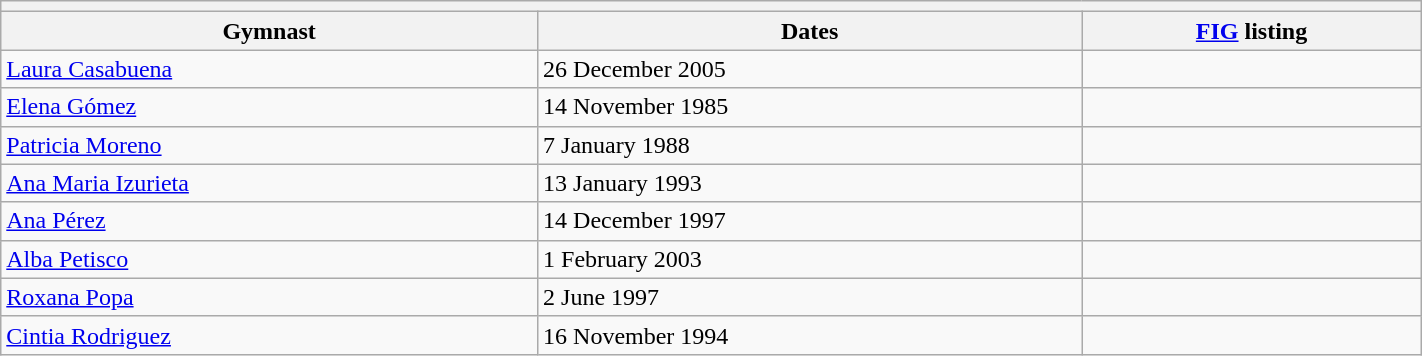<table class="wikitable  mw-collapsible mw-collapsed" width="75%">
<tr>
<th colspan="3"></th>
</tr>
<tr>
<th>Gymnast</th>
<th>Dates</th>
<th><a href='#'>FIG</a> listing</th>
</tr>
<tr>
<td><a href='#'>Laura Casabuena</a></td>
<td>26 December 2005</td>
<td></td>
</tr>
<tr>
<td><a href='#'>Elena Gómez</a></td>
<td>14 November 1985</td>
<td></td>
</tr>
<tr>
<td><a href='#'>Patricia Moreno</a></td>
<td>7 January 1988</td>
<td></td>
</tr>
<tr>
<td><a href='#'>Ana Maria Izurieta</a></td>
<td>13 January 1993</td>
<td></td>
</tr>
<tr>
<td><a href='#'>Ana Pérez</a></td>
<td>14 December 1997</td>
<td></td>
</tr>
<tr>
<td><a href='#'>Alba Petisco</a></td>
<td>1 February 2003</td>
<td></td>
</tr>
<tr>
<td><a href='#'>Roxana Popa</a></td>
<td>2 June 1997</td>
<td></td>
</tr>
<tr>
<td><a href='#'>Cintia Rodriguez</a></td>
<td>16 November 1994</td>
<td></td>
</tr>
</table>
